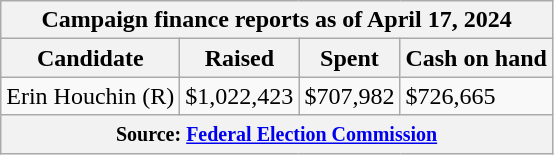<table class="wikitable sortable">
<tr>
<th colspan=4>Campaign finance reports as of April 17, 2024</th>
</tr>
<tr style="text-align:center;">
<th>Candidate</th>
<th>Raised</th>
<th>Spent</th>
<th>Cash on hand</th>
</tr>
<tr>
<td>Erin Houchin (R)</td>
<td>$1,022,423</td>
<td>$707,982</td>
<td>$726,665</td>
</tr>
<tr>
<th colspan="4"><small>Source: <a href='#'>Federal Election Commission</a></small></th>
</tr>
</table>
